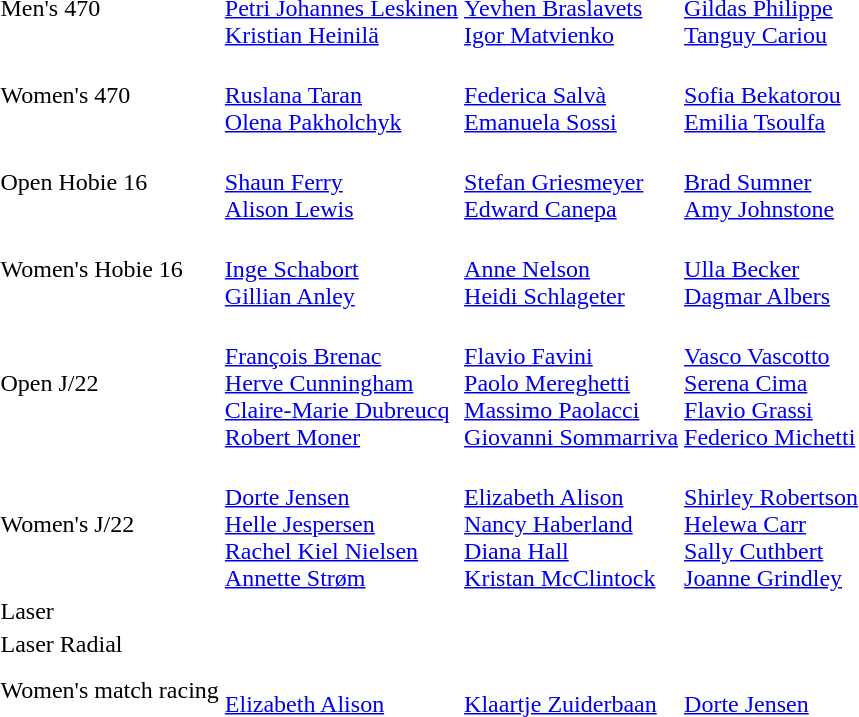<table>
<tr>
<td>Men's 470</td>
<td><br><a href='#'>Petri Johannes Leskinen</a><br><a href='#'>Kristian Heinilä</a></td>
<td><br><a href='#'>Yevhen Braslavets</a><br><a href='#'>Igor Matvienko</a></td>
<td><br><a href='#'>Gildas Philippe</a><br><a href='#'>Tanguy Cariou</a></td>
</tr>
<tr>
<td>Women's 470</td>
<td><br><a href='#'>Ruslana Taran</a><br><a href='#'>Olena Pakholchyk</a></td>
<td><br><a href='#'>Federica Salvà</a><br><a href='#'>Emanuela Sossi</a></td>
<td><br><a href='#'>Sofia Bekatorou</a><br><a href='#'>Emilia Tsoulfa</a></td>
</tr>
<tr>
<td>Open Hobie 16</td>
<td><br><a href='#'>Shaun Ferry</a><br><a href='#'>Alison Lewis</a></td>
<td><br><a href='#'>Stefan Griesmeyer</a><br><a href='#'>Edward Canepa</a></td>
<td><br><a href='#'>Brad Sumner</a><br><a href='#'>Amy Johnstone</a></td>
</tr>
<tr>
<td>Women's Hobie 16</td>
<td><br><a href='#'>Inge Schabort</a><br><a href='#'>Gillian Anley</a></td>
<td><br><a href='#'>Anne Nelson</a><br><a href='#'>Heidi Schlageter</a></td>
<td><br><a href='#'>Ulla Becker</a><br><a href='#'>Dagmar Albers</a></td>
</tr>
<tr>
<td>Open J/22</td>
<td><br><a href='#'>François Brenac</a><br><a href='#'>Herve Cunningham</a><br><a href='#'>Claire-Marie Dubreucq</a><br><a href='#'>Robert Moner</a></td>
<td><br><a href='#'>Flavio Favini</a><br><a href='#'>Paolo Mereghetti</a><br><a href='#'>Massimo Paolacci</a><br><a href='#'>Giovanni Sommarriva</a></td>
<td><br><a href='#'>Vasco Vascotto</a><br><a href='#'>Serena Cima</a><br><a href='#'>Flavio Grassi</a><br><a href='#'>Federico Michetti</a></td>
</tr>
<tr>
<td>Women's J/22</td>
<td><br><a href='#'>Dorte Jensen</a><br><a href='#'>Helle Jespersen</a><br><a href='#'>Rachel Kiel Nielsen</a><br><a href='#'>Annette Strøm</a></td>
<td><br><a href='#'>Elizabeth Alison</a><br><a href='#'>Nancy Haberland</a><br><a href='#'>Diana Hall</a><br><a href='#'>Kristan McClintock</a></td>
<td><br><a href='#'>Shirley Robertson</a><br><a href='#'>Helewa Carr</a><br><a href='#'>Sally Cuthbert</a><br><a href='#'>Joanne Grindley</a></td>
</tr>
<tr>
<td>Laser<br></td>
<td></td>
<td></td>
<td></td>
</tr>
<tr>
<td>Laser Radial</td>
<td></td>
<td></td>
<td></td>
</tr>
<tr>
<td>Women's match racing</td>
<td><br><a href='#'>Elizabeth Alison</a></td>
<td><br><a href='#'>Klaartje Zuiderbaan</a></td>
<td><br><a href='#'>Dorte Jensen</a></td>
</tr>
</table>
